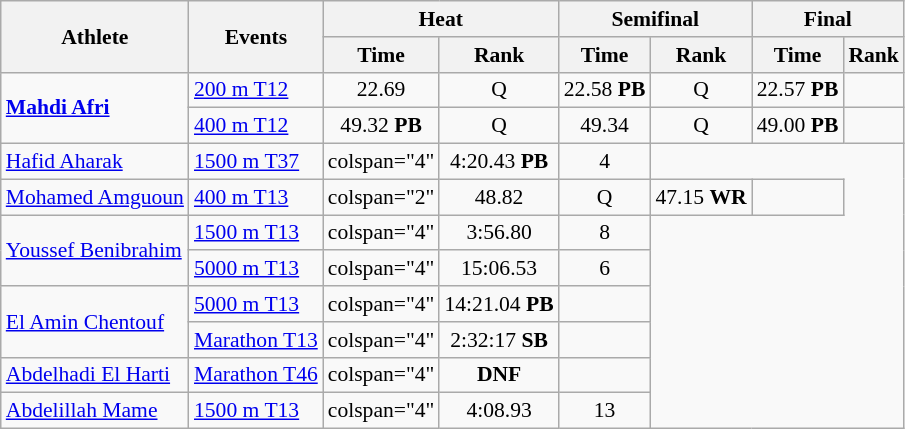<table class=wikitable style="font-size:90%">
<tr>
<th rowspan="2">Athlete</th>
<th rowspan="2">Events</th>
<th colspan="2">Heat</th>
<th colspan="2">Semifinal</th>
<th colspan="2">Final</th>
</tr>
<tr>
<th>Time</th>
<th>Rank</th>
<th>Time</th>
<th>Rank</th>
<th>Time</th>
<th>Rank</th>
</tr>
<tr align=center>
<td align=left rowspan="2"><strong><a href='#'>Mahdi Afri</a></strong></td>
<td align=left><a href='#'>200 m T12</a></td>
<td>22.69</td>
<td>Q</td>
<td>22.58 <strong>PB</strong></td>
<td>Q</td>
<td>22.57 <strong>PB</strong></td>
<td></td>
</tr>
<tr align=center>
<td align=left><a href='#'>400 m T12</a></td>
<td>49.32 <strong>PB</strong></td>
<td>Q</td>
<td>49.34</td>
<td>Q</td>
<td>49.00 <strong>PB</strong></td>
<td></td>
</tr>
<tr align=center>
<td align=left><a href='#'>Hafid Aharak</a></td>
<td align=left><a href='#'>1500 m T37</a></td>
<td>colspan="4" </td>
<td>4:20.43 <strong>PB</strong></td>
<td>4</td>
</tr>
<tr align=center>
<td align=left><a href='#'>Mohamed Amguoun</a></td>
<td align=left><a href='#'>400 m T13</a></td>
<td>colspan="2" </td>
<td>48.82</td>
<td>Q</td>
<td>47.15 <strong>WR</strong></td>
<td></td>
</tr>
<tr align=center>
<td align=left rowspan="2"><a href='#'>Youssef Benibrahim</a></td>
<td align=left><a href='#'>1500 m T13</a></td>
<td>colspan="4" </td>
<td>3:56.80</td>
<td>8</td>
</tr>
<tr align=center>
<td align=left><a href='#'>5000 m T13</a></td>
<td>colspan="4" </td>
<td>15:06.53</td>
<td>6</td>
</tr>
<tr align=center>
<td align=left rowspan="2"><a href='#'>El Amin Chentouf</a></td>
<td align=left><a href='#'>5000 m T13</a></td>
<td>colspan="4" </td>
<td>14:21.04 <strong>PB</strong></td>
<td></td>
</tr>
<tr align=center>
<td align=left><a href='#'>Marathon T13</a></td>
<td>colspan="4" </td>
<td>2:32:17 <strong>SB</strong></td>
<td></td>
</tr>
<tr align=center>
<td align=left><a href='#'>Abdelhadi El Harti</a></td>
<td align=left><a href='#'>Marathon T46</a></td>
<td>colspan="4" </td>
<td><strong>DNF</strong></td>
<td></td>
</tr>
<tr align=center>
<td align=left><a href='#'>Abdelillah Mame</a></td>
<td align=left><a href='#'>1500 m T13</a></td>
<td>colspan="4" </td>
<td>4:08.93</td>
<td>13</td>
</tr>
</table>
